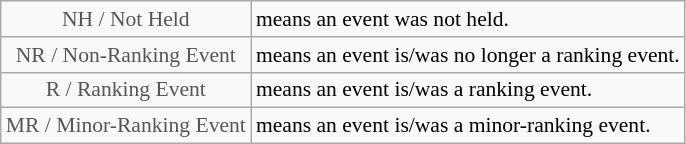<table class="wikitable" style="font-size:90%">
<tr>
<td style="text-align:center; color:#555555;" colspan="4">NH / Not Held</td>
<td>means an event was not held.</td>
</tr>
<tr>
<td style="text-align:center; color:#555555;" colspan="4">NR / Non-Ranking Event</td>
<td>means an event is/was no longer a ranking event.</td>
</tr>
<tr>
<td style="text-align:center; color:#555555;" colspan="4">R / Ranking Event</td>
<td>means an event is/was a ranking event.</td>
</tr>
<tr>
<td style="text-align:center; color:#555555;" colspan="4">MR / Minor-Ranking Event</td>
<td>means an event is/was a minor-ranking event.</td>
</tr>
</table>
